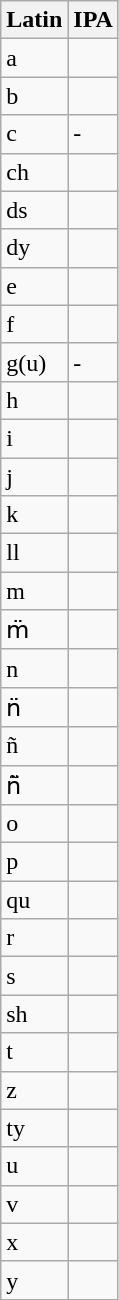<table class="wikitable">
<tr>
<th>Latin</th>
<th>IPA</th>
</tr>
<tr>
<td>a</td>
<td></td>
</tr>
<tr>
<td>b</td>
<td></td>
</tr>
<tr>
<td>c</td>
<td> - </td>
</tr>
<tr>
<td>ch</td>
<td></td>
</tr>
<tr>
<td>ds</td>
<td></td>
</tr>
<tr>
<td>dy</td>
<td></td>
</tr>
<tr>
<td>e</td>
<td></td>
</tr>
<tr>
<td>f</td>
<td></td>
</tr>
<tr>
<td>g(u)</td>
<td> - </td>
</tr>
<tr>
<td>h</td>
<td></td>
</tr>
<tr>
<td>i</td>
<td></td>
</tr>
<tr>
<td>j</td>
<td></td>
</tr>
<tr>
<td>k</td>
<td></td>
</tr>
<tr>
<td>ll</td>
<td></td>
</tr>
<tr>
<td>m</td>
<td></td>
</tr>
<tr>
<td>m̈</td>
<td></td>
</tr>
<tr>
<td>n</td>
<td></td>
</tr>
<tr>
<td>n̈</td>
<td></td>
</tr>
<tr>
<td>ñ</td>
<td></td>
</tr>
<tr>
<td>ñ̈</td>
<td></td>
</tr>
<tr>
<td>o</td>
<td></td>
</tr>
<tr>
<td>p</td>
<td></td>
</tr>
<tr>
<td>qu</td>
<td></td>
</tr>
<tr>
<td>r</td>
<td></td>
</tr>
<tr>
<td>s</td>
<td></td>
</tr>
<tr>
<td>sh</td>
<td></td>
</tr>
<tr>
<td>t</td>
<td></td>
</tr>
<tr>
<td>z</td>
<td></td>
</tr>
<tr>
<td>ty</td>
<td></td>
</tr>
<tr>
<td>u</td>
<td></td>
</tr>
<tr>
<td>v</td>
<td></td>
</tr>
<tr>
<td>x</td>
<td></td>
</tr>
<tr>
<td>y</td>
<td></td>
</tr>
</table>
